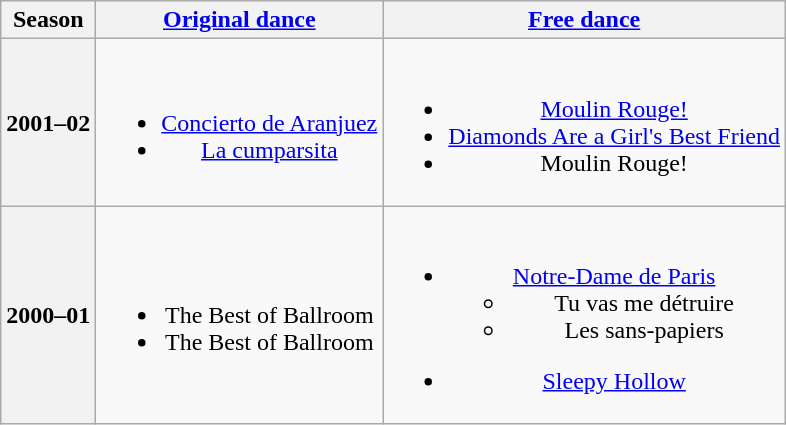<table class=wikitable style=text-align:center>
<tr>
<th>Season</th>
<th><a href='#'>Original dance</a></th>
<th><a href='#'>Free dance</a></th>
</tr>
<tr>
<th>2001–02 <br> </th>
<td><br><ul><li><a href='#'>Concierto de Aranjuez</a> <br></li><li><a href='#'>La cumparsita</a> <br></li></ul></td>
<td><br><ul><li><a href='#'>Moulin Rouge!</a></li><li><a href='#'>Diamonds Are a Girl's Best Friend</a> <br></li><li>Moulin Rouge!</li></ul></td>
</tr>
<tr>
<th>2000–01 <br> </th>
<td><br><ul><li> The Best of Ballroom</li><li> The Best of Ballroom</li></ul></td>
<td><br><ul><li><a href='#'>Notre-Dame de Paris</a> <br><ul><li>Tu vas me détruire</li><li>Les sans-papiers</li></ul></li></ul><ul><li><a href='#'>Sleepy Hollow</a> <br></li></ul></td>
</tr>
</table>
